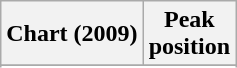<table class="wikitable sortable">
<tr>
<th>Chart (2009)</th>
<th>Peak<br> position</th>
</tr>
<tr>
</tr>
<tr>
</tr>
</table>
